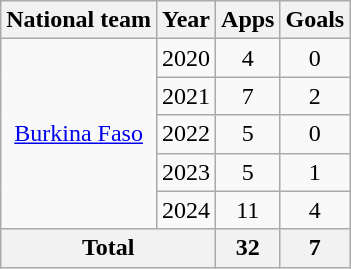<table class="wikitable" style="text-align:center">
<tr>
<th>National team</th>
<th>Year</th>
<th>Apps</th>
<th>Goals</th>
</tr>
<tr>
<td rowspan="5"><a href='#'>Burkina Faso</a></td>
<td>2020</td>
<td>4</td>
<td>0</td>
</tr>
<tr>
<td>2021</td>
<td>7</td>
<td>2</td>
</tr>
<tr>
<td>2022</td>
<td>5</td>
<td>0</td>
</tr>
<tr>
<td>2023</td>
<td>5</td>
<td>1</td>
</tr>
<tr>
<td>2024</td>
<td>11</td>
<td>4</td>
</tr>
<tr>
<th colspan="2">Total</th>
<th>32</th>
<th>7</th>
</tr>
</table>
